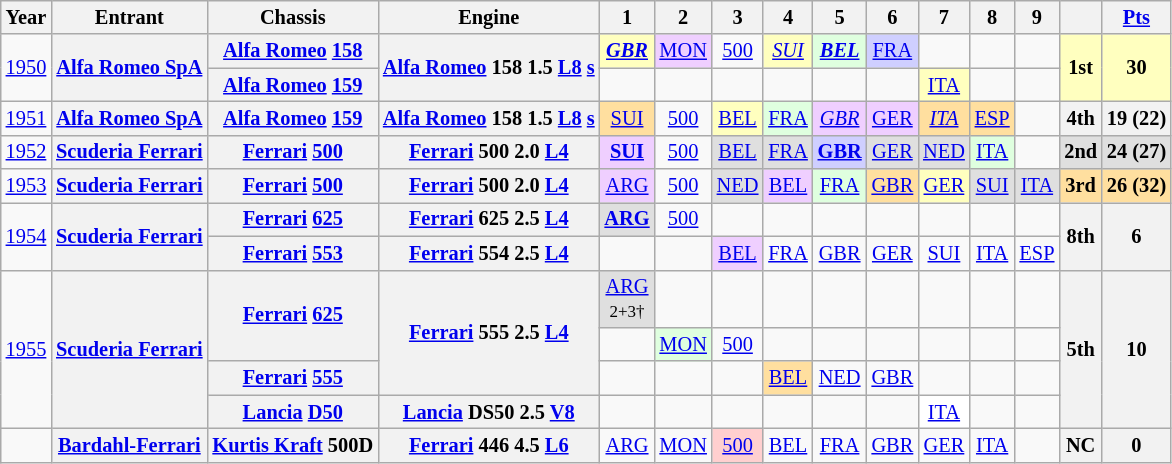<table class="wikitable" style="text-align:center; font-size:85%">
<tr>
<th>Year</th>
<th>Entrant</th>
<th>Chassis</th>
<th>Engine</th>
<th>1</th>
<th>2</th>
<th>3</th>
<th>4</th>
<th>5</th>
<th>6</th>
<th>7</th>
<th>8</th>
<th>9</th>
<th></th>
<th><a href='#'>Pts</a></th>
</tr>
<tr>
<td rowspan=2><a href='#'>1950</a></td>
<th rowspan=2 nowrap><a href='#'>Alfa Romeo SpA</a></th>
<th nowrap><a href='#'>Alfa Romeo</a> <a href='#'>158</a></th>
<th rowspan=2 nowrap><a href='#'>Alfa Romeo</a> 158 1.5 <a href='#'>L8</a> <a href='#'>s</a></th>
<td style="background:#FFFFBF;"><strong><em><a href='#'>GBR</a></em></strong><br></td>
<td style="background:#EFCFFF;"><a href='#'>MON</a><br></td>
<td><a href='#'>500</a></td>
<td style="background:#FFFFBF;"><em><a href='#'>SUI</a></em><br></td>
<td style="background:#DFFFDF;"><strong><em><a href='#'>BEL</a></em></strong><br></td>
<td style="background:#CFCFFF;"><a href='#'>FRA</a><br></td>
<td></td>
<td></td>
<td></td>
<td rowspan=2 style="background:#FFFFBF;"><strong>1st</strong></td>
<td rowspan=2 style="background:#FFFFBF;"><strong>30</strong></td>
</tr>
<tr>
<th nowrap><a href='#'>Alfa Romeo</a> <a href='#'>159</a></th>
<td></td>
<td></td>
<td></td>
<td></td>
<td></td>
<td></td>
<td style="background:#FFFFBF;"><a href='#'>ITA</a><br></td>
<td></td>
<td></td>
</tr>
<tr>
<td><a href='#'>1951</a></td>
<th nowrap><a href='#'>Alfa Romeo SpA</a></th>
<th nowrap><a href='#'>Alfa Romeo</a> <a href='#'>159</a></th>
<th nowrap><a href='#'>Alfa Romeo</a> 158 1.5 <a href='#'>L8</a> <a href='#'>s</a></th>
<td style="background:#FFDF9F;"><a href='#'>SUI</a><br></td>
<td><a href='#'>500</a></td>
<td style="background:#FFFFBF;"><a href='#'>BEL</a><br></td>
<td style="background:#DFFFDF;"><a href='#'>FRA</a><br></td>
<td style="background:#EFCFFF;"><em><a href='#'>GBR</a></em><br></td>
<td style="background:#EFCFFF;"><a href='#'>GER</a><br></td>
<td style="background:#FFDF9F;"><em><a href='#'>ITA</a></em><br></td>
<td style="background:#FFDF9F;"><a href='#'>ESP</a><br></td>
<td></td>
<th>4th</th>
<th>19 (22)</th>
</tr>
<tr>
<td><a href='#'>1952</a></td>
<th nowrap><a href='#'>Scuderia Ferrari</a></th>
<th nowrap><a href='#'>Ferrari</a> <a href='#'>500</a></th>
<th nowrap><a href='#'>Ferrari</a> 500 2.0 <a href='#'>L4</a></th>
<td style="background:#EFCFFF;"><strong><a href='#'>SUI</a></strong><br></td>
<td><a href='#'>500</a></td>
<td style="background:#DFDFDF;"><a href='#'>BEL</a><br></td>
<td style="background:#DFDFDF;"><a href='#'>FRA</a><br></td>
<td style="background:#CFCFFF;"><strong><a href='#'>GBR</a></strong><br></td>
<td style="background:#DFDFDF;"><a href='#'>GER</a><br></td>
<td style="background:#DFDFDF;"><a href='#'>NED</a><br></td>
<td style="background:#DFFFDF;"><a href='#'>ITA</a><br></td>
<td></td>
<td style="background:#DFDFDF;"><strong>2nd</strong></td>
<td style="background:#DFDFDF;"><strong>24 (27)</strong></td>
</tr>
<tr>
<td><a href='#'>1953</a></td>
<th nowrap><a href='#'>Scuderia Ferrari</a></th>
<th nowrap><a href='#'>Ferrari</a> <a href='#'>500</a></th>
<th nowrap><a href='#'>Ferrari</a> 500 2.0 <a href='#'>L4</a></th>
<td style="background:#EFCFFF;"><a href='#'>ARG</a><br></td>
<td><a href='#'>500</a></td>
<td style="background:#DFDFDF;"><a href='#'>NED</a><br></td>
<td style="background:#EFCFFF;"><a href='#'>BEL</a><br></td>
<td style="background:#DFFFDF;"><a href='#'>FRA</a><br></td>
<td style="background:#FFDF9F;"><a href='#'>GBR</a><br></td>
<td style="background:#FFFFBF;"><a href='#'>GER</a><br></td>
<td style="background:#DFDFDF;"><a href='#'>SUI</a><br></td>
<td style="background:#DFDFDF;"><a href='#'>ITA</a><br></td>
<td style="background:#FFDF9F;"><strong>3rd</strong></td>
<td style="background:#FFDF9F;"><strong>26 (32)</strong></td>
</tr>
<tr>
<td rowspan=2><a href='#'>1954</a></td>
<th rowspan=2 nowrap><a href='#'>Scuderia Ferrari</a></th>
<th nowrap><a href='#'>Ferrari</a> <a href='#'>625</a></th>
<th nowrap><a href='#'>Ferrari</a> 625 2.5 <a href='#'>L4</a></th>
<td style="background:#DFDFDF;"><strong><a href='#'>ARG</a></strong><br></td>
<td><a href='#'>500</a></td>
<td></td>
<td></td>
<td></td>
<td></td>
<td></td>
<td></td>
<td></td>
<th rowspan=2>8th</th>
<th rowspan=2>6</th>
</tr>
<tr>
<th nowrap><a href='#'>Ferrari</a> <a href='#'>553</a></th>
<th nowrap><a href='#'>Ferrari</a> 554 2.5 <a href='#'>L4</a></th>
<td></td>
<td></td>
<td style="background:#EFCFFF;"><a href='#'>BEL</a><br></td>
<td><a href='#'>FRA</a></td>
<td><a href='#'>GBR</a></td>
<td><a href='#'>GER</a></td>
<td><a href='#'>SUI</a></td>
<td><a href='#'>ITA</a></td>
<td><a href='#'>ESP</a><br></td>
</tr>
<tr>
<td rowspan=4><a href='#'>1955</a></td>
<th rowspan=4 nowrap><a href='#'>Scuderia Ferrari</a></th>
<th rowspan=2 nowrap><a href='#'>Ferrari</a> <a href='#'>625</a></th>
<th rowspan=3 nowrap><a href='#'>Ferrari</a> 555 2.5 <a href='#'>L4</a></th>
<td style="background:#DFDFDF;"><a href='#'>ARG</a><br><small>2+3†</small></td>
<td></td>
<td></td>
<td></td>
<td></td>
<td></td>
<td></td>
<td></td>
<td></td>
<th rowspan=4>5th</th>
<th rowspan=4>10 </th>
</tr>
<tr>
<td></td>
<td style="background:#DFFFDF;"><a href='#'>MON</a><br></td>
<td><a href='#'>500</a></td>
<td></td>
<td></td>
<td></td>
<td></td>
<td></td>
<td></td>
</tr>
<tr>
<th nowrap><a href='#'>Ferrari</a> <a href='#'>555</a></th>
<td></td>
<td></td>
<td></td>
<td style="background:#FFDF9F;"><a href='#'>BEL</a><br></td>
<td><a href='#'>NED</a></td>
<td><a href='#'>GBR</a></td>
<td></td>
<td></td>
<td></td>
</tr>
<tr>
<th nowrap><a href='#'>Lancia</a> <a href='#'>D50</a></th>
<th nowrap><a href='#'>Lancia</a> DS50 2.5 <a href='#'>V8</a></th>
<td></td>
<td></td>
<td></td>
<td></td>
<td></td>
<td></td>
<td style="background:#ffffff;"><a href='#'>ITA</a><br></td>
<td></td>
<td></td>
</tr>
<tr>
<td></td>
<th nowrap><a href='#'>Bardahl-Ferrari</a></th>
<th nowrap><a href='#'>Kurtis Kraft</a> 500D</th>
<th nowrap><a href='#'>Ferrari</a> 446 4.5 <a href='#'>L6</a></th>
<td><a href='#'>ARG</a></td>
<td><a href='#'>MON</a></td>
<td style="background:#ffcfcf;"><a href='#'>500</a><br></td>
<td><a href='#'>BEL</a></td>
<td><a href='#'>FRA</a></td>
<td><a href='#'>GBR</a></td>
<td><a href='#'>GER</a></td>
<td><a href='#'>ITA</a></td>
<td></td>
<th>NC</th>
<th>0</th>
</tr>
</table>
